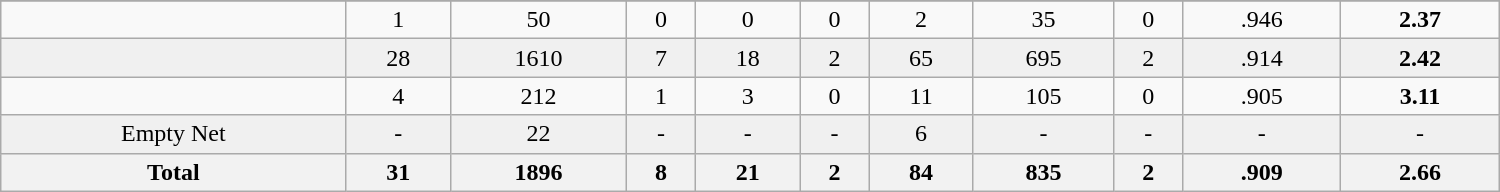<table class="wikitable sortable" width ="1000">
<tr align="center">
</tr>
<tr align="center" bgcolor="">
<td></td>
<td>1</td>
<td>50</td>
<td>0</td>
<td>0</td>
<td>0</td>
<td>2</td>
<td>35</td>
<td>0</td>
<td>.946</td>
<td><strong>2.37</strong></td>
</tr>
<tr align="center" bgcolor="f0f0f0">
<td></td>
<td>28</td>
<td>1610</td>
<td>7</td>
<td>18</td>
<td>2</td>
<td>65</td>
<td>695</td>
<td>2</td>
<td>.914</td>
<td><strong>2.42</strong></td>
</tr>
<tr align="center" bgcolor="">
<td></td>
<td>4</td>
<td>212</td>
<td>1</td>
<td>3</td>
<td>0</td>
<td>11</td>
<td>105</td>
<td>0</td>
<td>.905</td>
<td><strong>3.11</strong></td>
</tr>
<tr align="center" bgcolor="f0f0f0">
<td>Empty Net</td>
<td>-</td>
<td>22</td>
<td>-</td>
<td>-</td>
<td>-</td>
<td>6</td>
<td>-</td>
<td>-</td>
<td>-</td>
<td>-</td>
</tr>
<tr>
<th>Total</th>
<th>31</th>
<th>1896</th>
<th>8</th>
<th>21</th>
<th>2</th>
<th>84</th>
<th>835</th>
<th>2</th>
<th>.909</th>
<th>2.66</th>
</tr>
</table>
